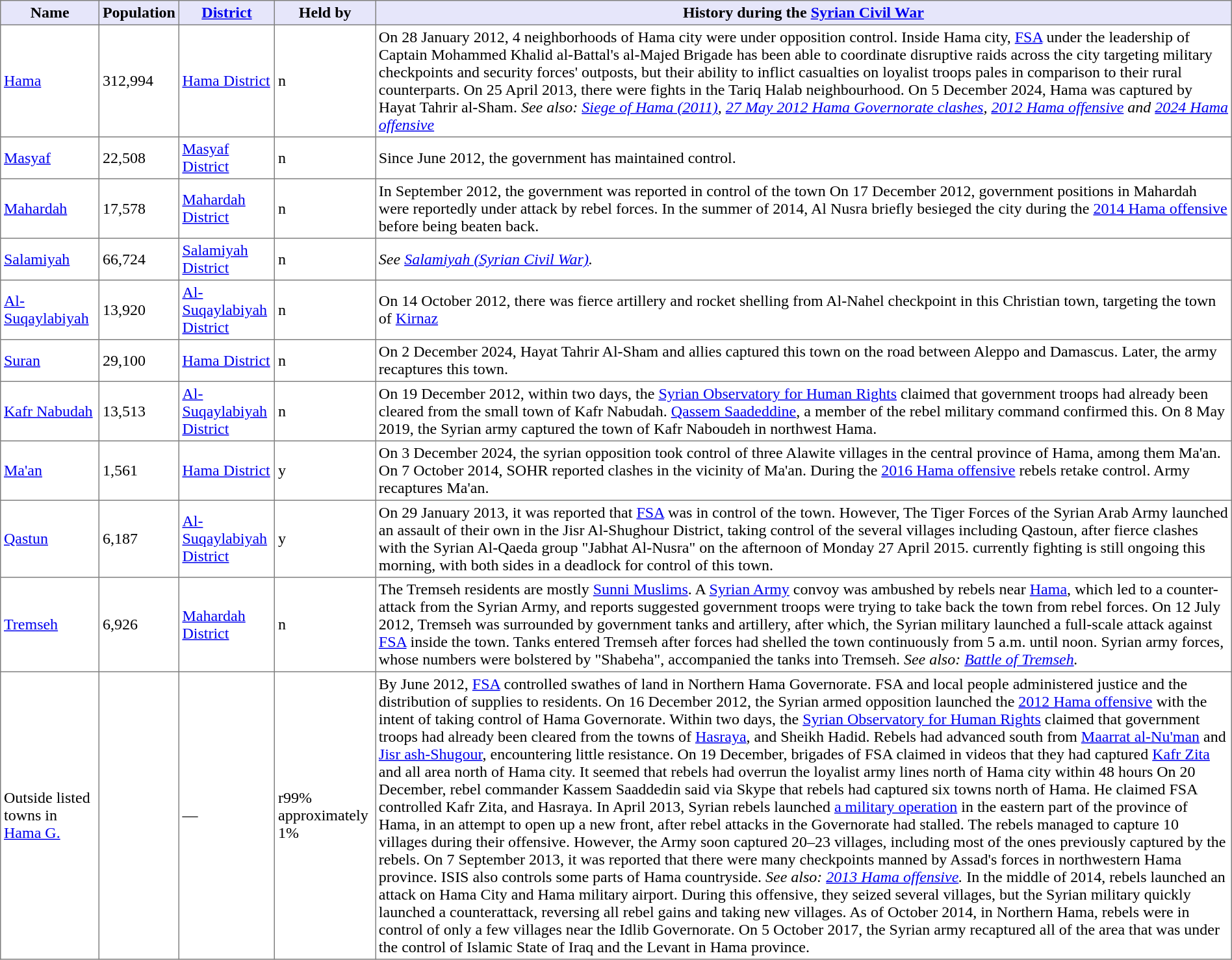<table class="toccolours sortable" border="1" cellpadding="3" style="border-collapse:collapse">
<tr style="background:lavender;">
<th>Name</th>
<th>Population</th>
<th><a href='#'>District</a></th>
<th>Held by</th>
<th>History during the <a href='#'>Syrian Civil War</a></th>
</tr>
<tr>
<td><a href='#'>Hama</a></td>
<td>312,994</td>
<td><a href='#'>Hama District</a></td>
<td><span>n</span></td>
<td>On 28 January 2012, 4 neighborhoods of Hama city were under opposition control. Inside Hama city, <a href='#'>FSA</a> under the leadership of Captain Mohammed Khalid al-Battal's al-Majed Brigade has been able to coordinate disruptive raids across the city targeting military checkpoints and security forces' outposts, but their ability to inflict casualties on loyalist troops pales in comparison to their rural counterparts.  On 25 April 2013, there were fights in the Tariq Halab neighbourhood. On 5 December 2024, Hama was captured by Hayat Tahrir al-Sham. <em>See also: <a href='#'>Siege of Hama (2011)</a>, <a href='#'>27 May 2012 Hama Governorate clashes</a>, <a href='#'>2012 Hama offensive</a> and <a href='#'>2024 Hama offensive</a></em></td>
</tr>
<tr>
<td><a href='#'>Masyaf</a></td>
<td>22,508</td>
<td><a href='#'>Masyaf District</a></td>
<td><span>n</span></td>
<td>Since June 2012, the government has maintained control.</td>
</tr>
<tr>
<td><a href='#'>Mahardah</a></td>
<td>17,578</td>
<td><a href='#'>Mahardah District</a></td>
<td><span>n</span></td>
<td> In September 2012, the government was reported in control of the town On 17 December 2012, government positions in Mahardah were reportedly under attack by rebel forces. In the summer of 2014, Al Nusra briefly besieged the city during the <a href='#'>2014 Hama offensive</a> before being beaten back.</td>
</tr>
<tr>
<td><a href='#'>Salamiyah</a></td>
<td>66,724</td>
<td><a href='#'>Salamiyah District</a></td>
<td><span>n</span></td>
<td><em>See <a href='#'>Salamiyah (Syrian Civil War)</a>.</em></td>
</tr>
<tr>
<td><a href='#'>Al-Suqaylabiyah</a></td>
<td>13,920</td>
<td><a href='#'>Al-Suqaylabiyah District</a></td>
<td><span>n</span></td>
<td>On 14 October 2012, there was fierce artillery and rocket shelling from Al-Nahel checkpoint in this Christian town, targeting the town of <a href='#'>Kirnaz</a></td>
</tr>
<tr>
<td><a href='#'>Suran</a></td>
<td>29,100</td>
<td><a href='#'>Hama District</a></td>
<td><span>n</span></td>
<td>On 2 December 2024, Hayat Tahrir Al-Sham and allies captured this town on the road between Aleppo and Damascus. Later, the army recaptures this town.</td>
</tr>
<tr>
<td><a href='#'>Kafr Nabudah</a></td>
<td>13,513</td>
<td><a href='#'>Al-Suqaylabiyah District</a></td>
<td><span>n</span></td>
<td>On 19 December 2012, within two days, the <a href='#'>Syrian Observatory for Human Rights</a> claimed that government troops had already been cleared from the small town of Kafr Nabudah. <a href='#'>Qassem Saadeddine</a>, a member of the rebel military command confirmed this. On 8 May 2019, the Syrian army captured the town of Kafr Naboudeh in northwest Hama.</td>
</tr>
<tr>
<td><a href='#'>Ma'an</a></td>
<td>1,561</td>
<td><a href='#'>Hama District</a></td>
<td><span>y</span></td>
<td>On 3 December 2024, the syrian opposition took control of three Alawite villages in the central province of Hama, among them Ma'an. On 7 October 2014, SOHR reported clashes in the vicinity of Ma'an. During the <a href='#'>2016 Hama offensive</a> rebels retake control. Army recaptures Ma'an.</td>
</tr>
<tr>
<td><a href='#'>Qastun</a></td>
<td>6,187</td>
<td><a href='#'>Al-Suqaylabiyah District</a></td>
<td><span>y</span> </td>
<td>On 29 January 2013, it was reported that <a href='#'>FSA</a> was in control of the town. However, The Tiger Forces of the Syrian Arab Army launched an assault of their own in the Jisr Al-Shughour District, taking control of the several villages including Qastoun, after fierce clashes with the Syrian Al-Qaeda group "Jabhat Al-Nusra" on the afternoon of Monday 27 April 2015. currently fighting is still ongoing this morning, with both sides in a deadlock for control of this town.</td>
</tr>
<tr>
<td><a href='#'>Tremseh</a></td>
<td>6,926</td>
<td><a href='#'>Mahardah District</a></td>
<td><span>n</span></td>
<td>The Tremseh residents are mostly <a href='#'>Sunni Muslims</a>. A <a href='#'>Syrian Army</a> convoy was ambushed by rebels near <a href='#'>Hama</a>, which led to a counter-attack from the Syrian Army, and reports suggested government troops were trying to take back the town from rebel forces. On 12 July 2012, Tremseh was surrounded by government tanks and artillery, after which, the Syrian military launched a full-scale attack against <a href='#'>FSA</a> inside the town. Tanks entered Tremseh after forces had shelled the town continuously from 5 a.m. until noon. Syrian army forces, whose numbers were bolstered by "Shabeha", accompanied the tanks into Tremseh. <em>See also: <a href='#'>Battle of Tremseh</a>.</em></td>
</tr>
<tr>
<td>Outside listed towns in <a href='#'>Hama G.</a></td>
<td></td>
<td>—</td>
<td><span>r</span>99% approximately 1%</td>
<td>By June 2012, <a href='#'>FSA</a> controlled swathes of land in Northern Hama Governorate. FSA and local people administered justice and the distribution of supplies to residents. On 16 December 2012, the Syrian armed opposition launched the <a href='#'>2012 Hama offensive</a> with the intent of taking control of Hama Governorate. Within two days, the <a href='#'>Syrian Observatory for Human Rights</a> claimed that government troops had already been cleared from the towns of <a href='#'>Hasraya</a>, and Sheikh Hadid. Rebels had advanced  south from <a href='#'>Maarrat al-Nu'man</a> and <a href='#'>Jisr ash-Shugour</a>, encountering little resistance. On 19 December, brigades of FSA claimed in videos that they had captured <a href='#'>Kafr Zita</a> and all area north of Hama city. It seemed that rebels had overrun the loyalist army lines north of Hama city within 48 hours On 20 December, rebel commander Kassem Saaddedin said via Skype that rebels had captured six towns north of Hama. He claimed FSA controlled Kafr Zita, and Hasraya. In April 2013, Syrian rebels launched <a href='#'>a military operation</a> in the eastern part of the province of Hama, in an attempt to open up a new front, after rebel attacks in the Governorate had stalled. The rebels managed to capture 10 villages during their offensive. However, the Army soon captured 20–23 villages, including most of the ones previously captured by the rebels. On 7 September 2013, it was reported that there were many checkpoints manned by Assad's forces in northwestern Hama province. ISIS also controls some parts of Hama countryside. <em>See also: <a href='#'>2013 Hama offensive</a>.</em> In the middle of 2014, rebels launched an attack on Hama City and Hama military airport. During this offensive, they seized several villages, but the Syrian military quickly launched a counterattack, reversing all rebel gains and taking new villages. As of October 2014, in Northern Hama, rebels were in control of only a few villages near the Idlib Governorate. On 5 October 2017, the Syrian army recaptured all of the area that was under the control of Islamic State of Iraq and the Levant in Hama province.</td>
</tr>
</table>
